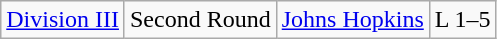<table class="wikitable">
<tr>
<td rowspan="5"><a href='#'>Division III</a></td>
<td>Second Round</td>
<td><a href='#'>Johns Hopkins</a></td>
<td>L 1–5</td>
</tr>
</table>
